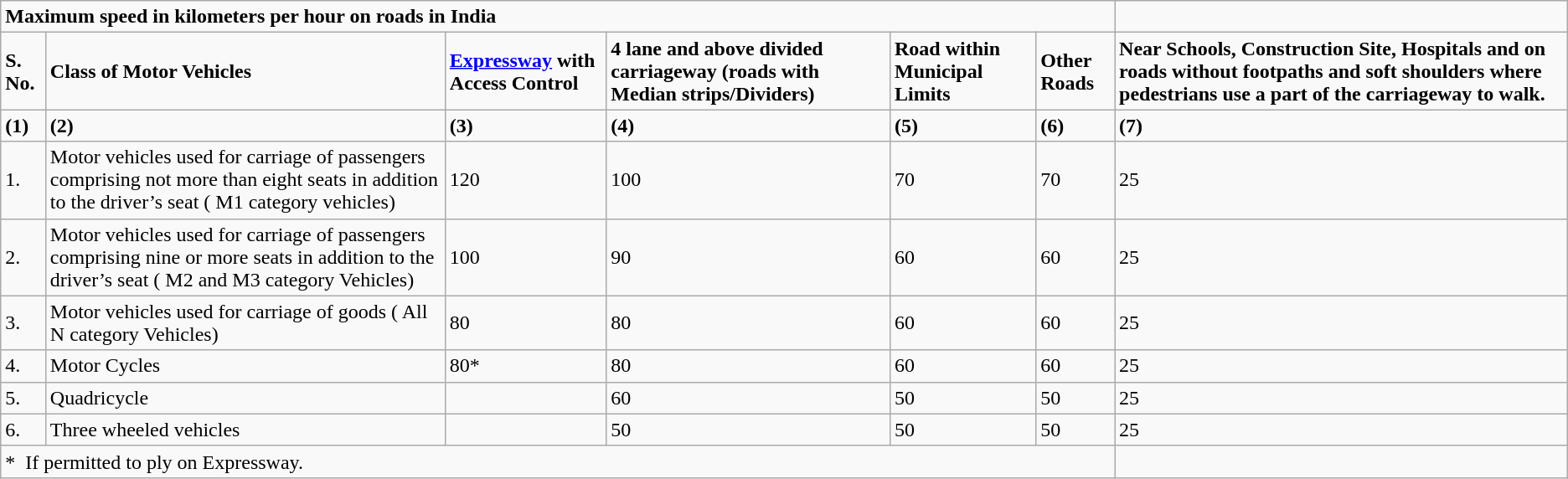<table class="wikitable">
<tr>
<td colspan="6"><strong>Maximum speed in kilometers per hour on roads in India</strong></td>
<td></td>
</tr>
<tr>
<td><strong>S. No.</strong></td>
<td><strong>Class of Motor Vehicles</strong></td>
<td><strong><a href='#'>Expressway</a> with Access Control</strong></td>
<td><strong>4 lane and above divided carriageway (roads with Median strips/Dividers)</strong></td>
<td><strong>Road within Municipal Limits</strong></td>
<td><strong>Other Roads</strong></td>
<td><strong>Near Schools, Construction Site, Hospitals and on roads without footpaths and soft shoulders where pedestrians use a part of the carriageway to walk.</strong></td>
</tr>
<tr>
<td><strong>(1)</strong></td>
<td><strong>(2)</strong></td>
<td><strong>(3)</strong></td>
<td><strong>(4)</strong></td>
<td><strong>(5)</strong></td>
<td><strong>(6)</strong></td>
<td><strong>(7)</strong></td>
</tr>
<tr>
<td>1.</td>
<td>Motor vehicles used for carriage of passengers comprising not more than eight seats in addition to the driver’s seat ( M1 category vehicles)</td>
<td>120</td>
<td>100</td>
<td>70</td>
<td>70</td>
<td>25</td>
</tr>
<tr>
<td>2.</td>
<td>Motor vehicles used for carriage of passengers comprising nine or more seats in addition to the driver’s seat ( M2 and M3 category Vehicles)</td>
<td>100</td>
<td>90</td>
<td>60</td>
<td>60</td>
<td>25</td>
</tr>
<tr>
<td>3.</td>
<td>Motor vehicles used for carriage of goods ( All N category Vehicles)</td>
<td>80</td>
<td>80</td>
<td>60</td>
<td>60</td>
<td>25</td>
</tr>
<tr>
<td>4.</td>
<td>Motor Cycles</td>
<td>80*</td>
<td>80</td>
<td>60</td>
<td>60</td>
<td>25</td>
</tr>
<tr>
<td>5.</td>
<td>Quadricycle</td>
<td></td>
<td>60</td>
<td>50</td>
<td>50</td>
<td>25</td>
</tr>
<tr>
<td>6.</td>
<td>Three wheeled vehicles</td>
<td></td>
<td>50</td>
<td>50</td>
<td>50</td>
<td>25</td>
</tr>
<tr>
<td colspan="6">*  If permitted to ply on Expressway.</td>
<td></td>
</tr>
</table>
